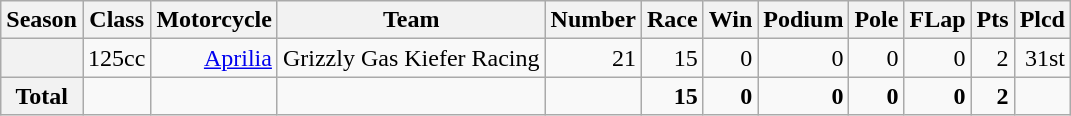<table class="wikitable">
<tr>
<th>Season</th>
<th>Class</th>
<th>Motorcycle</th>
<th>Team</th>
<th>Number</th>
<th>Race</th>
<th>Win</th>
<th>Podium</th>
<th>Pole</th>
<th>FLap</th>
<th>Pts</th>
<th>Plcd</th>
</tr>
<tr align="right">
<th></th>
<td>125cc</td>
<td><a href='#'>Aprilia</a></td>
<td>Grizzly Gas Kiefer Racing</td>
<td>21</td>
<td>15</td>
<td>0</td>
<td>0</td>
<td>0</td>
<td>0</td>
<td>2</td>
<td>31st</td>
</tr>
<tr align="right">
<th>Total</th>
<td></td>
<td></td>
<td></td>
<td></td>
<td><strong>15</strong></td>
<td><strong>0</strong></td>
<td><strong>0</strong></td>
<td><strong>0</strong></td>
<td><strong>0</strong></td>
<td><strong>2</strong></td>
<td></td>
</tr>
</table>
